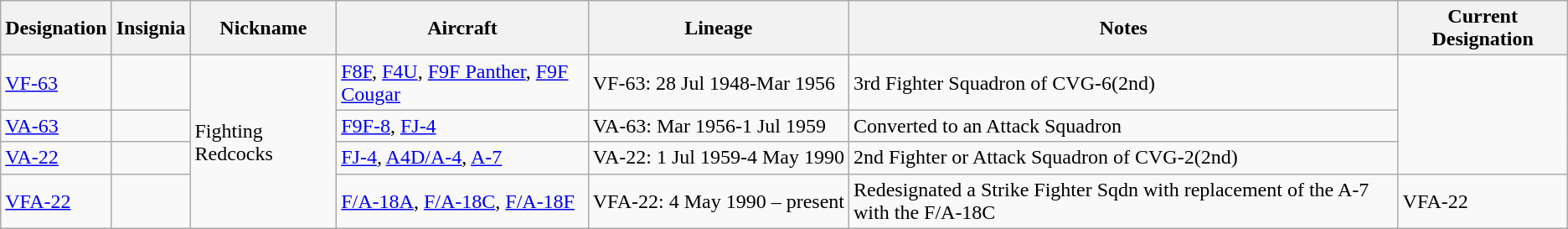<table class="wikitable">
<tr>
<th>Designation</th>
<th>Insignia</th>
<th>Nickname</th>
<th>Aircraft</th>
<th>Lineage</th>
<th>Notes</th>
<th>Current Designation</th>
</tr>
<tr>
<td><a href='#'>VF-63</a></td>
<td></td>
<td Rowspan="4">Fighting Redcocks</td>
<td><a href='#'>F8F</a>, <a href='#'>F4U</a>, <a href='#'>F9F Panther</a>, <a href='#'>F9F Cougar</a></td>
<td>VF-63: 28 Jul 1948-Mar 1956</td>
<td>3rd Fighter Squadron of CVG-6(2nd)</td>
</tr>
<tr>
<td><a href='#'>VA-63</a></td>
<td></td>
<td><a href='#'>F9F-8</a>, <a href='#'>FJ-4</a></td>
<td>VA-63: Mar 1956-1 Jul 1959</td>
<td>Converted to an Attack Squadron</td>
</tr>
<tr>
<td><a href='#'>VA-22</a></td>
<td></td>
<td><a href='#'>FJ-4</a>, <a href='#'>A4D/A-4</a>, <a href='#'>A-7</a></td>
<td>VA-22: 1 Jul 1959-4 May 1990</td>
<td>2nd Fighter or Attack Squadron of CVG-2(2nd)</td>
</tr>
<tr>
<td><a href='#'>VFA-22</a></td>
<td></td>
<td><a href='#'>F/A-18A</a>, <a href='#'>F/A-18C</a>, <a href='#'>F/A-18F</a></td>
<td style="white-space: nowrap;">VFA-22: 4 May 1990 – present</td>
<td>Redesignated a Strike Fighter Sqdn with replacement of the A-7 with the F/A-18C</td>
<td>VFA-22</td>
</tr>
</table>
